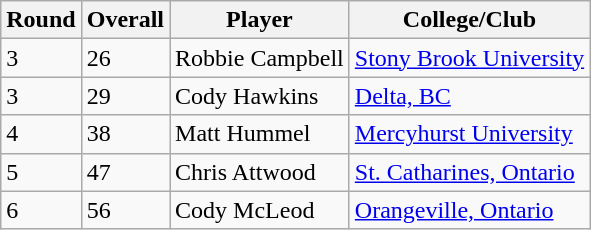<table class="wikitable">
<tr>
<th>Round</th>
<th>Overall</th>
<th>Player</th>
<th>College/Club</th>
</tr>
<tr>
<td>3</td>
<td>26</td>
<td>Robbie Campbell</td>
<td><a href='#'>Stony Brook University</a></td>
</tr>
<tr>
<td>3</td>
<td>29</td>
<td>Cody Hawkins</td>
<td><a href='#'>Delta, BC</a></td>
</tr>
<tr>
<td>4</td>
<td>38</td>
<td>Matt Hummel</td>
<td><a href='#'>Mercyhurst University</a></td>
</tr>
<tr>
<td>5</td>
<td>47</td>
<td>Chris Attwood</td>
<td><a href='#'>St. Catharines, Ontario</a></td>
</tr>
<tr>
<td>6</td>
<td>56</td>
<td>Cody McLeod</td>
<td><a href='#'>Orangeville, Ontario</a></td>
</tr>
</table>
